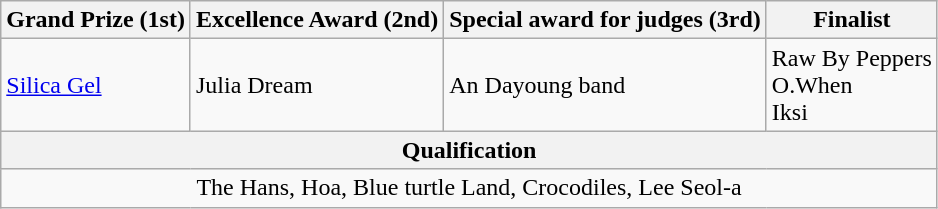<table class="wikitable">
<tr>
<th scope="col">Grand Prize (1st)</th>
<th scope="col">Excellence Award (2nd)</th>
<th scope="col">Special award for judges (3rd)</th>
<th scope="col">Finalist</th>
</tr>
<tr>
<td scope="row"><a href='#'>Silica Gel</a></td>
<td scope="row">Julia Dream</td>
<td scope="row">An Dayoung band</td>
<td scope="row">Raw By Peppers<br> O.When<br>Iksi</td>
</tr>
<tr>
<th colspan="4" align="center">Qualification</th>
</tr>
<tr>
<td colspan="4" align="center">The Hans, Hoa, Blue turtle Land, Crocodiles, Lee Seol-a</td>
</tr>
</table>
